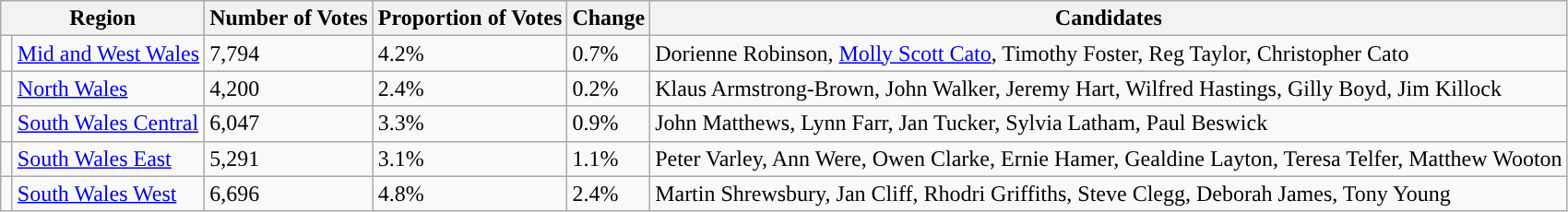<table class="wikitable">
<tr>
<th colspan="2">Region</th>
<th>Number of Votes</th>
<th>Proportion of Votes</th>
<th>Change</th>
<th>Candidates</th>
</tr>
<tr>
<td width="1" style="color:inherit;background:"></td>
<td><a href='#'>Mid and West Wales</a></td>
<td>7,794</td>
<td>4.2%</td>
<td>0.7%</td>
<td>Dorienne Robinson, <a href='#'>Molly Scott Cato</a>, Timothy Foster, Reg Taylor, Christopher Cato</td>
</tr>
<tr>
<td style="color:inherit;background:"></td>
<td><a href='#'>North Wales</a></td>
<td>4,200</td>
<td>2.4%</td>
<td>0.2%</td>
<td>Klaus Armstrong-Brown, John Walker, Jeremy Hart, Wilfred Hastings, Gilly Boyd, Jim Killock</td>
</tr>
<tr>
<td style="color:inherit;background:"></td>
<td><a href='#'>South Wales Central</a></td>
<td>6,047</td>
<td>3.3%</td>
<td>0.9%</td>
<td>John Matthews, Lynn Farr, Jan Tucker, Sylvia Latham, Paul Beswick</td>
</tr>
<tr>
<td style="color:inherit;background:"></td>
<td><a href='#'>South Wales East</a></td>
<td>5,291</td>
<td>3.1%</td>
<td>1.1%</td>
<td>Peter Varley, Ann Were, Owen Clarke, Ernie Hamer, Gealdine Layton, Teresa Telfer, Matthew Wooton</td>
</tr>
<tr>
<td style="color:inherit;background:"></td>
<td><a href='#'>South Wales West</a></td>
<td>6,696</td>
<td>4.8%</td>
<td>2.4%</td>
<td>Martin Shrewsbury, Jan Cliff, Rhodri Griffiths, Steve Clegg, Deborah James, Tony Young</td>
</tr>
</table>
